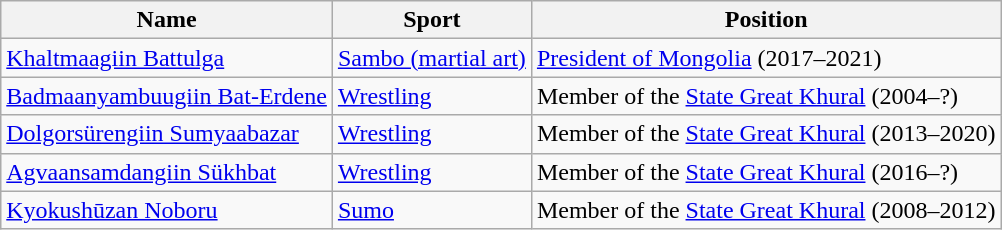<table class="wikitable sortable">
<tr>
<th>Name</th>
<th>Sport</th>
<th>Position</th>
</tr>
<tr>
<td data-sort-value="Khaltmaagiin Battulga"><a href='#'>Khaltmaagiin Battulga</a></td>
<td><a href='#'>Sambo (martial art)</a></td>
<td><a href='#'>President of Mongolia</a> (2017–2021)</td>
</tr>
<tr>
<td data-sort-value="Badmaanyambuugiin Bat-Erdene"><a href='#'>Badmaanyambuugiin Bat-Erdene</a></td>
<td><a href='#'>Wrestling</a></td>
<td>Member of the <a href='#'>State Great Khural</a> (2004–?)</td>
</tr>
<tr>
<td data-sort-value="Dolgorsürengiin Sumyaabazar"><a href='#'>Dolgorsürengiin Sumyaabazar</a></td>
<td><a href='#'>Wrestling</a></td>
<td>Member of the <a href='#'>State Great Khural</a> (2013–2020)</td>
</tr>
<tr>
<td data-sort-value="Agvaansamdangiin Sükhbat"><a href='#'>Agvaansamdangiin Sükhbat</a></td>
<td><a href='#'>Wrestling</a></td>
<td>Member of the <a href='#'>State Great Khural</a> (2016–?)</td>
</tr>
<tr>
<td data-sort-value="Kyokushūzan Noboru"><a href='#'>Kyokushūzan Noboru</a></td>
<td><a href='#'>Sumo</a></td>
<td>Member of the <a href='#'>State Great Khural</a> (2008–2012)</td>
</tr>
</table>
